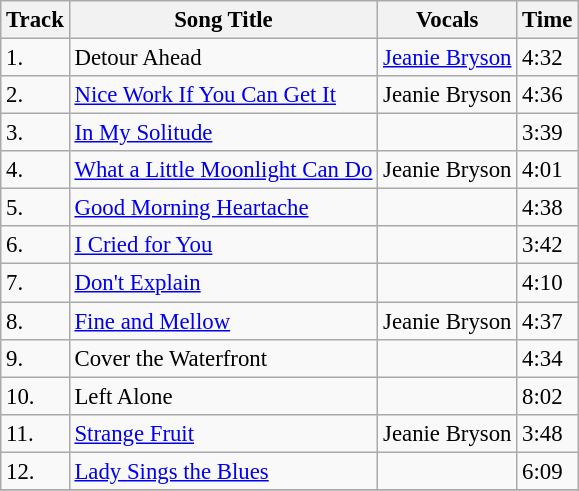<table class="wikitable" style="font-size: 95%;">
<tr>
<th>Track</th>
<th>Song Title</th>
<th>Vocals</th>
<th>Time</th>
</tr>
<tr>
<td>1.</td>
<td>Detour Ahead</td>
<td><a href='#'>Jeanie Bryson</a></td>
<td>4:32</td>
</tr>
<tr>
<td>2.</td>
<td><a href='#'>Nice Work If You Can Get It</a></td>
<td>Jeanie Bryson</td>
<td>4:36</td>
</tr>
<tr>
<td>3.</td>
<td><a href='#'>In My Solitude</a></td>
<td></td>
<td>3:39</td>
</tr>
<tr>
<td>4.</td>
<td><a href='#'>What a Little Moonlight Can Do</a></td>
<td>Jeanie Bryson</td>
<td>4:01</td>
</tr>
<tr>
<td>5.</td>
<td><a href='#'>Good Morning Heartache</a></td>
<td></td>
<td>4:38</td>
</tr>
<tr>
<td>6.</td>
<td><a href='#'>I Cried for You</a></td>
<td></td>
<td>3:42</td>
</tr>
<tr>
<td>7.</td>
<td><a href='#'>Don't Explain</a></td>
<td></td>
<td>4:10</td>
</tr>
<tr>
<td>8.</td>
<td><a href='#'>Fine and Mellow</a></td>
<td>Jeanie Bryson</td>
<td>4:37</td>
</tr>
<tr>
<td>9.</td>
<td>Cover the Waterfront</td>
<td></td>
<td>4:34</td>
</tr>
<tr>
<td>10.</td>
<td>Left Alone</td>
<td></td>
<td>8:02</td>
</tr>
<tr>
<td>11.</td>
<td><a href='#'>Strange Fruit</a></td>
<td>Jeanie Bryson</td>
<td>3:48</td>
</tr>
<tr>
<td>12.</td>
<td><a href='#'>Lady Sings the Blues</a></td>
<td></td>
<td>6:09</td>
</tr>
<tr>
</tr>
</table>
